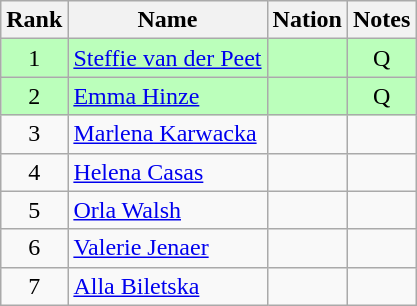<table class="wikitable sortable" style="text-align:center">
<tr>
<th>Rank</th>
<th>Name</th>
<th>Nation</th>
<th>Notes</th>
</tr>
<tr bgcolor=bbffbb>
<td>1</td>
<td align=left><a href='#'>Steffie van der Peet</a></td>
<td align=left></td>
<td>Q</td>
</tr>
<tr bgcolor=bbffbb>
<td>2</td>
<td align=left><a href='#'>Emma Hinze</a></td>
<td align=left></td>
<td>Q</td>
</tr>
<tr>
<td>3</td>
<td align=left><a href='#'>Marlena Karwacka</a></td>
<td align=left></td>
<td></td>
</tr>
<tr>
<td>4</td>
<td align=left><a href='#'>Helena Casas</a></td>
<td align=left></td>
<td></td>
</tr>
<tr>
<td>5</td>
<td align=left><a href='#'>Orla Walsh</a></td>
<td align=left></td>
<td></td>
</tr>
<tr>
<td>6</td>
<td align=left><a href='#'>Valerie Jenaer</a></td>
<td align=left></td>
<td></td>
</tr>
<tr>
<td>7</td>
<td align=left><a href='#'>Alla Biletska</a></td>
<td align=left></td>
<td></td>
</tr>
</table>
